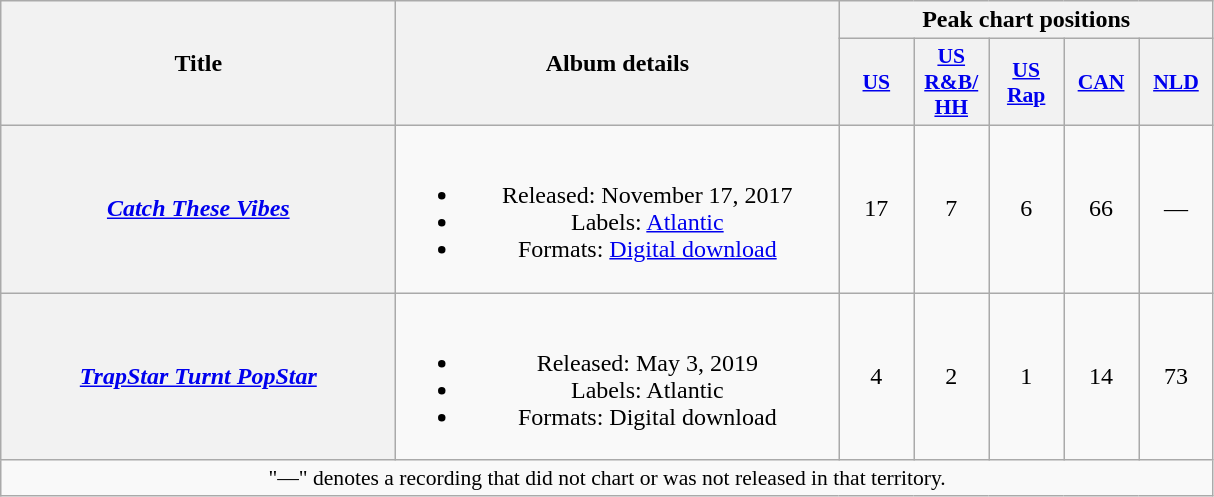<table class="wikitable plainrowheaders" style="text-align:center;">
<tr>
<th scope="col" rowspan="2" style="width:16em;">Title</th>
<th scope="col" rowspan="2" style="width:18em;">Album details</th>
<th colspan="5" scope="col" colspan="5">Peak chart positions</th>
</tr>
<tr>
<th scope="col" style="width:3em;font-size:90%;"><a href='#'>US</a><br></th>
<th scope="col" style="width:3em;font-size:90%;"><a href='#'>US R&B/<br>HH</a><br></th>
<th scope="col" style="width:3em;font-size:90%;"><a href='#'>US<br>Rap</a><br></th>
<th scope="col" style="width:3em;font-size:90%;"><a href='#'>CAN</a><br></th>
<th scope="col" style="width:3em;font-size:90%;"><a href='#'>NLD</a><br></th>
</tr>
<tr>
<th scope="row"><em><a href='#'>Catch These Vibes</a></em></th>
<td><br><ul><li>Released: November 17, 2017</li><li>Labels: <a href='#'>Atlantic</a></li><li>Formats: <a href='#'>Digital download</a></li></ul></td>
<td>17</td>
<td>7</td>
<td>6</td>
<td>66</td>
<td>—</td>
</tr>
<tr>
<th scope="row"><em><a href='#'>TrapStar Turnt PopStar</a></em></th>
<td><br><ul><li>Released: May 3, 2019</li><li>Labels: Atlantic</li><li>Formats: Digital download</li></ul></td>
<td>4</td>
<td>2</td>
<td>1</td>
<td>14</td>
<td>73</td>
</tr>
<tr>
<td colspan="7" style="font-size:90%">"—" denotes a recording that did not chart or was not released in that territory.</td>
</tr>
</table>
